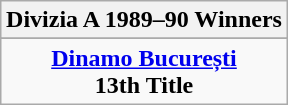<table class="wikitable" style="text-align: center; margin: 0 auto;">
<tr>
<th>Divizia A 1989–90 Winners</th>
</tr>
<tr>
</tr>
<tr>
<td><strong><a href='#'>Dinamo București</a></strong><br><strong>13th Title</strong></td>
</tr>
</table>
